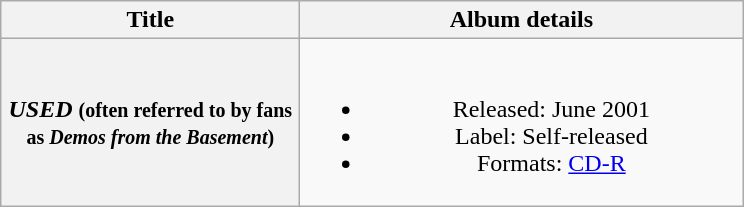<table class="wikitable plainrowheaders" style="text-align:center">
<tr>
<th scope="col" style="width:12em;">Title</th>
<th scope="col" style="width:18em;">Album details</th>
</tr>
<tr>
<th scope="row"><em>USED</em> <small>(often referred to by fans as <em>Demos from the Basement</em>)</small></th>
<td><br><ul><li>Released: June 2001</li><li>Label: Self-released</li><li>Formats: <a href='#'>CD-R</a></li></ul></td>
</tr>
</table>
